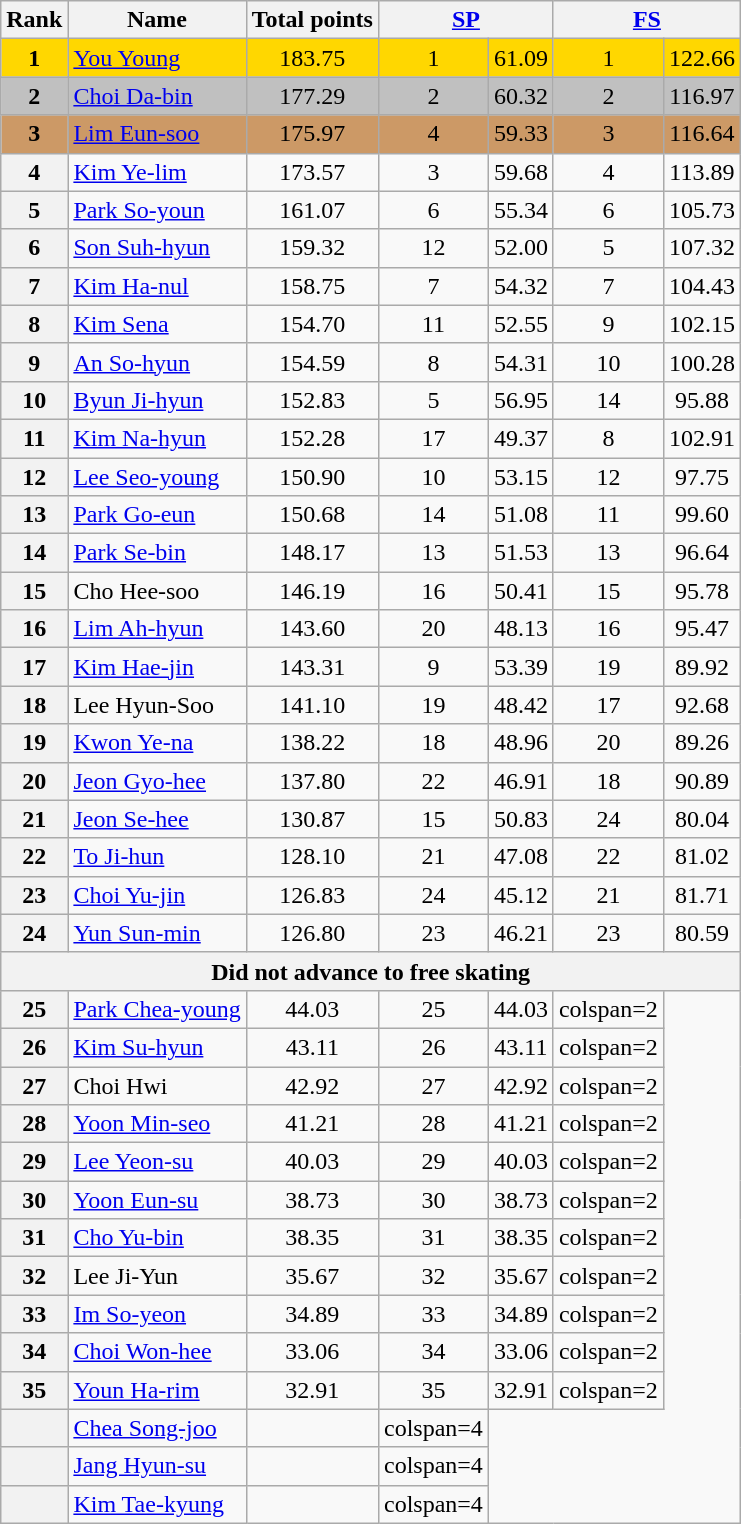<table class="wikitable sortable">
<tr>
<th>Rank</th>
<th>Name</th>
<th>Total points</th>
<th colspan="2" width="80px"><a href='#'>SP</a></th>
<th colspan="2" width="80px"><a href='#'>FS</a></th>
</tr>
<tr bgcolor="gold">
<td align="center"><strong>1</strong></td>
<td><a href='#'>You Young</a></td>
<td align="center">183.75</td>
<td align="center">1</td>
<td align="center">61.09</td>
<td align="center">1</td>
<td align="center">122.66</td>
</tr>
<tr bgcolor="silver">
<td align="center"><strong>2</strong></td>
<td><a href='#'>Choi Da-bin</a></td>
<td align="center">177.29</td>
<td align="center">2</td>
<td align="center">60.32</td>
<td align="center">2</td>
<td align="center">116.97</td>
</tr>
<tr bgcolor="cc9966">
<td align="center"><strong>3</strong></td>
<td><a href='#'>Lim Eun-soo</a></td>
<td align="center">175.97</td>
<td align="center">4</td>
<td align="center">59.33</td>
<td align="center">3</td>
<td align="center">116.64</td>
</tr>
<tr>
<th>4</th>
<td><a href='#'>Kim Ye-lim</a></td>
<td align="center">173.57</td>
<td align="center">3</td>
<td align="center">59.68</td>
<td align="center">4</td>
<td align="center">113.89</td>
</tr>
<tr>
<th>5</th>
<td><a href='#'>Park So-youn</a></td>
<td align="center">161.07</td>
<td align="center">6</td>
<td align="center">55.34</td>
<td align="center">6</td>
<td align="center">105.73</td>
</tr>
<tr>
<th>6</th>
<td><a href='#'>Son Suh-hyun</a></td>
<td align="center">159.32</td>
<td align="center">12</td>
<td align="center">52.00</td>
<td align="center">5</td>
<td align="center">107.32</td>
</tr>
<tr>
<th>7</th>
<td><a href='#'>Kim Ha-nul</a></td>
<td align="center">158.75</td>
<td align="center">7</td>
<td align="center">54.32</td>
<td align="center">7</td>
<td align="center">104.43</td>
</tr>
<tr>
<th>8</th>
<td><a href='#'>Kim Sena</a></td>
<td align="center">154.70</td>
<td align="center">11</td>
<td align="center">52.55</td>
<td align="center">9</td>
<td align="center">102.15</td>
</tr>
<tr>
<th>9</th>
<td><a href='#'>An So-hyun</a></td>
<td align="center">154.59</td>
<td align="center">8</td>
<td align="center">54.31</td>
<td align="center">10</td>
<td align="center">100.28</td>
</tr>
<tr>
<th>10</th>
<td><a href='#'>Byun Ji-hyun</a></td>
<td align="center">152.83</td>
<td align="center">5</td>
<td align="center">56.95</td>
<td align="center">14</td>
<td align="center">95.88</td>
</tr>
<tr>
<th>11</th>
<td><a href='#'>Kim Na-hyun</a></td>
<td align="center">152.28</td>
<td align="center">17</td>
<td align="center">49.37</td>
<td align="center">8</td>
<td align="center">102.91</td>
</tr>
<tr>
<th>12</th>
<td><a href='#'>Lee Seo-young</a></td>
<td align="center">150.90</td>
<td align="center">10</td>
<td align="center">53.15</td>
<td align="center">12</td>
<td align="center">97.75</td>
</tr>
<tr>
<th>13</th>
<td><a href='#'>Park Go-eun</a></td>
<td align="center">150.68</td>
<td align="center">14</td>
<td align="center">51.08</td>
<td align="center">11</td>
<td align="center">99.60</td>
</tr>
<tr>
<th>14</th>
<td><a href='#'>Park Se-bin</a></td>
<td align="center">148.17</td>
<td align="center">13</td>
<td align="center">51.53</td>
<td align="center">13</td>
<td align="center">96.64</td>
</tr>
<tr>
<th>15</th>
<td>Cho Hee-soo</td>
<td align="center">146.19</td>
<td align="center">16</td>
<td align="center">50.41</td>
<td align="center">15</td>
<td align="center">95.78</td>
</tr>
<tr>
<th>16</th>
<td><a href='#'>Lim Ah-hyun</a></td>
<td align="center">143.60</td>
<td align="center">20</td>
<td align="center">48.13</td>
<td align="center">16</td>
<td align="center">95.47</td>
</tr>
<tr>
<th>17</th>
<td><a href='#'>Kim Hae-jin</a></td>
<td align="center">143.31</td>
<td align="center">9</td>
<td align="center">53.39</td>
<td align="center">19</td>
<td align="center">89.92</td>
</tr>
<tr>
<th>18</th>
<td>Lee Hyun-Soo</td>
<td align="center">141.10</td>
<td align="center">19</td>
<td align="center">48.42</td>
<td align="center">17</td>
<td align="center">92.68</td>
</tr>
<tr>
<th>19</th>
<td><a href='#'>Kwon Ye-na</a></td>
<td align="center">138.22</td>
<td align="center">18</td>
<td align="center">48.96</td>
<td align="center">20</td>
<td align="center">89.26</td>
</tr>
<tr>
<th>20</th>
<td><a href='#'>Jeon Gyo-hee</a></td>
<td align="center">137.80</td>
<td align="center">22</td>
<td align="center">46.91</td>
<td align="center">18</td>
<td align="center">90.89</td>
</tr>
<tr>
<th>21</th>
<td><a href='#'>Jeon Se-hee</a></td>
<td align="center">130.87</td>
<td align="center">15</td>
<td align="center">50.83</td>
<td align="center">24</td>
<td align="center">80.04</td>
</tr>
<tr>
<th>22</th>
<td><a href='#'>To Ji-hun</a></td>
<td align="center">128.10</td>
<td align="center">21</td>
<td align="center">47.08</td>
<td align="center">22</td>
<td align="center">81.02</td>
</tr>
<tr>
<th>23</th>
<td><a href='#'>Choi Yu-jin</a></td>
<td align="center">126.83</td>
<td align="center">24</td>
<td align="center">45.12</td>
<td align="center">21</td>
<td align="center">81.71</td>
</tr>
<tr>
<th>24</th>
<td><a href='#'>Yun Sun-min</a></td>
<td align="center">126.80</td>
<td align="center">23</td>
<td align="center">46.21</td>
<td align="center">23</td>
<td align="center">80.59</td>
</tr>
<tr>
<th colspan=7>Did not advance to free skating</th>
</tr>
<tr>
<th>25</th>
<td><a href='#'>Park Chea-young</a></td>
<td align="center">44.03</td>
<td align="center">25</td>
<td align="center">44.03</td>
<td>colspan=2 </td>
</tr>
<tr>
<th>26</th>
<td><a href='#'>Kim Su-hyun</a></td>
<td align="center">43.11</td>
<td align="center">26</td>
<td align="center">43.11</td>
<td>colspan=2 </td>
</tr>
<tr>
<th>27</th>
<td>Choi Hwi</td>
<td align="center">42.92</td>
<td align="center">27</td>
<td align="center">42.92</td>
<td>colspan=2 </td>
</tr>
<tr>
<th>28</th>
<td><a href='#'>Yoon Min-seo</a></td>
<td align="center">41.21</td>
<td align="center">28</td>
<td align="center">41.21</td>
<td>colspan=2 </td>
</tr>
<tr>
<th>29</th>
<td><a href='#'>Lee Yeon-su</a></td>
<td align="center">40.03</td>
<td align="center">29</td>
<td align="center">40.03</td>
<td>colspan=2 </td>
</tr>
<tr>
<th>30</th>
<td><a href='#'>Yoon Eun-su</a></td>
<td align="center">38.73</td>
<td align="center">30</td>
<td align="center">38.73</td>
<td>colspan=2 </td>
</tr>
<tr>
<th>31</th>
<td><a href='#'>Cho Yu-bin</a></td>
<td align="center">38.35</td>
<td align="center">31</td>
<td align="center">38.35</td>
<td>colspan=2 </td>
</tr>
<tr>
<th>32</th>
<td>Lee Ji-Yun</td>
<td align="center">35.67</td>
<td align="center">32</td>
<td align="center">35.67</td>
<td>colspan=2 </td>
</tr>
<tr>
<th>33</th>
<td><a href='#'>Im So-yeon</a></td>
<td align="center">34.89</td>
<td align="center">33</td>
<td align="center">34.89</td>
<td>colspan=2 </td>
</tr>
<tr>
<th>34</th>
<td><a href='#'>Choi Won-hee</a></td>
<td align="center">33.06</td>
<td align="center">34</td>
<td align="center">33.06</td>
<td>colspan=2 </td>
</tr>
<tr>
<th>35</th>
<td><a href='#'>Youn Ha-rim</a></td>
<td align="center">32.91</td>
<td align="center">35</td>
<td align="center">32.91</td>
<td>colspan=2 </td>
</tr>
<tr>
<th></th>
<td><a href='#'>Chea Song-joo</a></td>
<td></td>
<td>colspan=4 </td>
</tr>
<tr>
<th></th>
<td><a href='#'>Jang Hyun-su</a></td>
<td></td>
<td>colspan=4 </td>
</tr>
<tr>
<th></th>
<td><a href='#'>Kim Tae-kyung</a></td>
<td></td>
<td>colspan=4 </td>
</tr>
</table>
